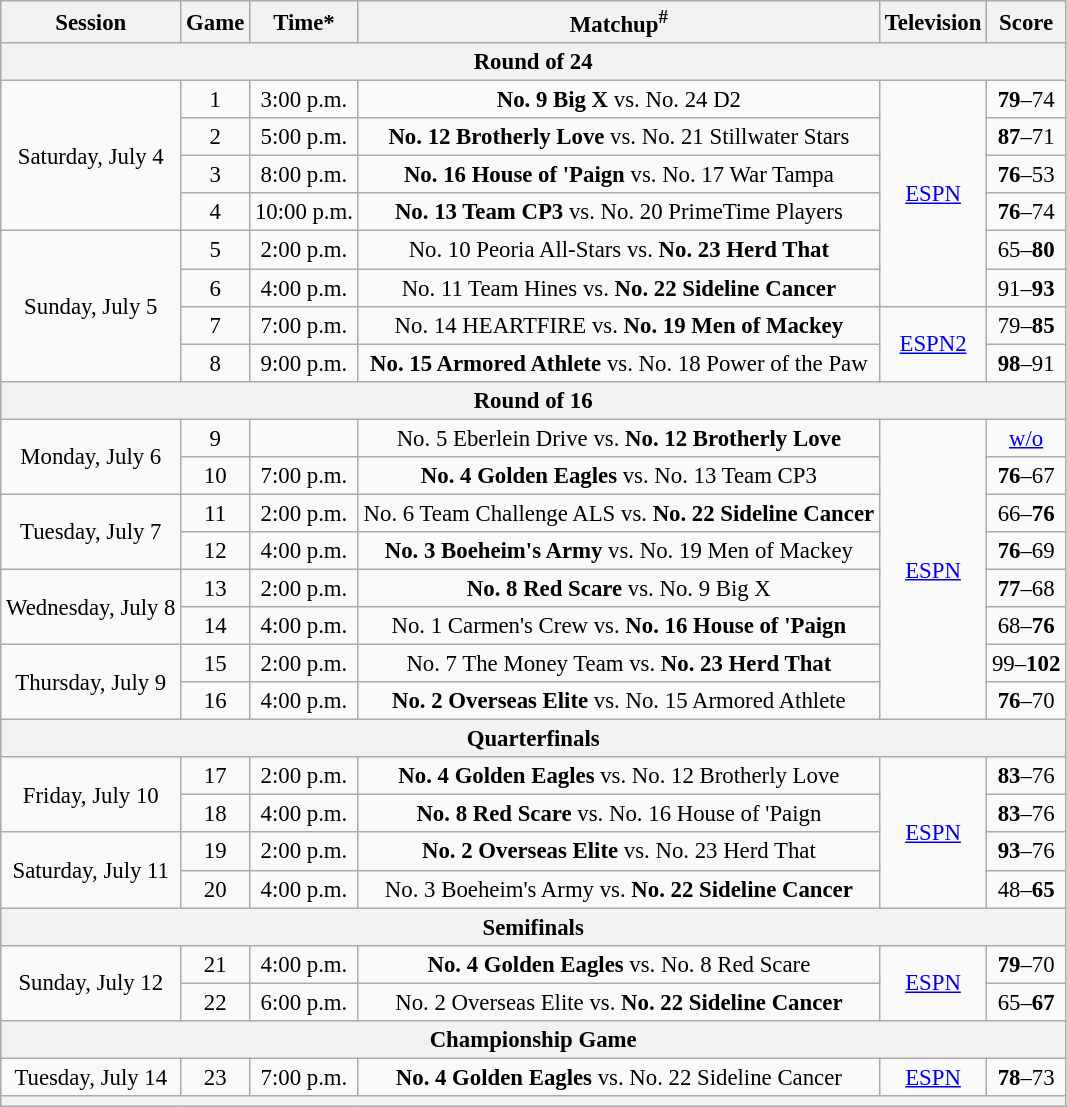<table class="wikitable" style="font-size: 95%; text-align:center">
<tr>
<th>Session</th>
<th>Game</th>
<th>Time*</th>
<th>Matchup<sup>#</sup></th>
<th>Television</th>
<th>Score</th>
</tr>
<tr>
<th colspan=6>Round of 24</th>
</tr>
<tr>
<td rowspan=4>Saturday, July 4</td>
<td>1</td>
<td>3:00 p.m.</td>
<td><strong>No. 9 Big X</strong> vs. No. 24 D2</td>
<td rowspan=6><a href='#'>ESPN</a></td>
<td><strong>79</strong>–74</td>
</tr>
<tr>
<td>2</td>
<td>5:00 p.m.</td>
<td><strong>No. 12 Brotherly Love</strong> vs. No. 21 Stillwater Stars</td>
<td><strong>87</strong>–71</td>
</tr>
<tr>
<td>3</td>
<td>8:00 p.m.</td>
<td><strong>No. 16 House of 'Paign</strong> vs. No. 17 War Tampa</td>
<td><strong>76</strong>–53</td>
</tr>
<tr>
<td>4</td>
<td>10:00 p.m.</td>
<td><strong>No. 13 Team CP3</strong> vs. No. 20 PrimeTime Players</td>
<td><strong>76</strong>–74</td>
</tr>
<tr>
<td rowspan=4>Sunday, July 5</td>
<td>5</td>
<td>2:00 p.m.</td>
<td>No. 10 Peoria All-Stars vs. <strong>No. 23 Herd That</strong></td>
<td>65–<strong>80</strong></td>
</tr>
<tr>
<td>6</td>
<td>4:00 p.m.</td>
<td>No. 11 Team Hines vs. <strong>No. 22 Sideline Cancer</strong></td>
<td>91–<strong>93</strong></td>
</tr>
<tr>
<td>7</td>
<td>7:00 p.m.</td>
<td>No. 14 HEARTFIRE vs. <strong>No. 19 Men of Mackey</strong></td>
<td rowspan=2><a href='#'>ESPN2</a></td>
<td>79–<strong>85</strong></td>
</tr>
<tr>
<td>8</td>
<td>9:00 p.m.</td>
<td><strong>No. 15 Armored Athlete</strong> vs. No. 18 Power of the Paw</td>
<td><strong>98</strong>–91</td>
</tr>
<tr>
<th colspan=6>Round of 16</th>
</tr>
<tr>
<td rowspan=2>Monday, July 6</td>
<td>9</td>
<td></td>
<td>No. 5 Eberlein Drive vs. <strong>No. 12 Brotherly Love</strong></td>
<td rowspan=8><a href='#'>ESPN</a></td>
<td><a href='#'>w/o</a></td>
</tr>
<tr>
<td>10</td>
<td>7:00 p.m.</td>
<td><strong>No. 4 Golden Eagles</strong> vs. No. 13 Team CP3</td>
<td><strong>76</strong>–67</td>
</tr>
<tr>
<td rowspan=2>Tuesday, July 7</td>
<td>11</td>
<td>2:00 p.m.</td>
<td>No. 6 Team Challenge ALS vs. <strong>No. 22 Sideline Cancer</strong></td>
<td>66–<strong>76</strong></td>
</tr>
<tr>
<td>12</td>
<td>4:00 p.m.</td>
<td><strong>No. 3 Boeheim's Army</strong> vs. No. 19 Men of Mackey</td>
<td><strong>76</strong>–69</td>
</tr>
<tr>
<td rowspan=2>Wednesday, July 8</td>
<td>13</td>
<td>2:00 p.m.</td>
<td><strong>No. 8 Red Scare</strong> vs. No. 9 Big X</td>
<td><strong>77</strong>–68</td>
</tr>
<tr>
<td>14</td>
<td>4:00 p.m.</td>
<td>No. 1 Carmen's Crew vs. <strong>No. 16 House of 'Paign</strong></td>
<td>68–<strong>76</strong></td>
</tr>
<tr>
<td rowspan=2>Thursday, July 9</td>
<td>15</td>
<td>2:00 p.m.</td>
<td>No. 7 The Money Team vs. <strong>No. 23 Herd That</strong></td>
<td>99–<strong>102</strong></td>
</tr>
<tr>
<td>16</td>
<td>4:00 p.m.</td>
<td><strong>No. 2 Overseas Elite</strong> vs. No. 15 Armored Athlete</td>
<td><strong>76</strong>–70</td>
</tr>
<tr>
<th colspan=6>Quarterfinals</th>
</tr>
<tr>
<td rowspan=2>Friday, July 10</td>
<td>17</td>
<td>2:00 p.m.</td>
<td><strong>No. 4 Golden Eagles</strong> vs. No. 12 Brotherly Love</td>
<td rowspan=4><a href='#'>ESPN</a></td>
<td><strong>83</strong>–76</td>
</tr>
<tr>
<td>18</td>
<td>4:00 p.m.</td>
<td><strong>No. 8 Red Scare</strong> vs. No. 16 House of 'Paign</td>
<td><strong>83</strong>–76</td>
</tr>
<tr>
<td rowspan=2>Saturday, July 11</td>
<td>19</td>
<td>2:00 p.m.</td>
<td><strong>No. 2 Overseas Elite</strong> vs. No. 23 Herd That</td>
<td><strong>93</strong>–76</td>
</tr>
<tr>
<td>20</td>
<td>4:00 p.m.</td>
<td>No. 3 Boeheim's Army vs. <strong>No. 22 Sideline Cancer</strong></td>
<td>48–<strong>65</strong></td>
</tr>
<tr>
<th colspan=6>Semifinals</th>
</tr>
<tr>
<td rowspan=2>Sunday, July 12</td>
<td>21</td>
<td>4:00 p.m.</td>
<td><strong>No. 4 Golden Eagles</strong> vs. No. 8 Red Scare</td>
<td rowspan=2><a href='#'>ESPN</a></td>
<td><strong>79</strong>–70</td>
</tr>
<tr>
<td>22</td>
<td>6:00 p.m.</td>
<td>No. 2 Overseas Elite vs. <strong>No. 22 Sideline Cancer</strong></td>
<td>65–<strong>67</strong></td>
</tr>
<tr>
<th colspan=6>Championship Game</th>
</tr>
<tr>
<td>Tuesday, July 14</td>
<td>23</td>
<td>7:00 p.m.</td>
<td><strong>No. 4 Golden Eagles</strong> vs. No. 22 Sideline Cancer</td>
<td><a href='#'>ESPN</a></td>
<td><strong>78</strong>–73</td>
</tr>
<tr>
<th colspan=6></th>
</tr>
</table>
